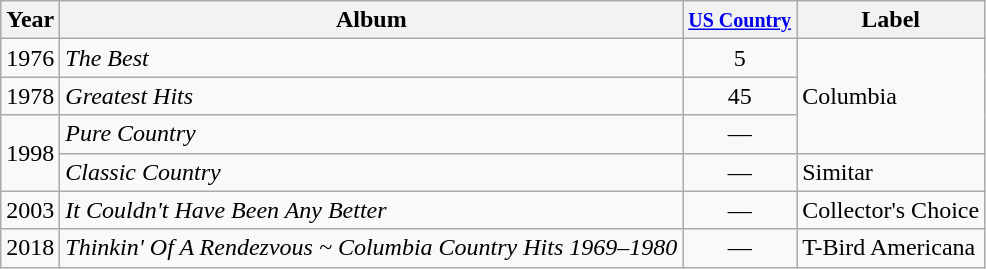<table class="wikitable">
<tr>
<th>Year</th>
<th>Album</th>
<th><small><a href='#'>US Country</a></small></th>
<th>Label</th>
</tr>
<tr>
<td>1976</td>
<td><em>The Best</em></td>
<td align="center">5</td>
<td rowspan="3">Columbia</td>
</tr>
<tr>
<td>1978</td>
<td><em>Greatest Hits</em></td>
<td align="center">45</td>
</tr>
<tr>
<td rowspan="2">1998</td>
<td><em>Pure Country</em></td>
<td align="center">—</td>
</tr>
<tr>
<td><em>Classic Country</em></td>
<td align="center">—</td>
<td>Simitar</td>
</tr>
<tr>
<td>2003</td>
<td><em>It Couldn't Have Been Any Better</em></td>
<td align="center">—</td>
<td>Collector's Choice</td>
</tr>
<tr>
<td>2018</td>
<td><em>Thinkin' Of A Rendezvous ~ Columbia Country Hits 1969–1980</em></td>
<td align="center">—</td>
<td>T-Bird Americana</td>
</tr>
</table>
